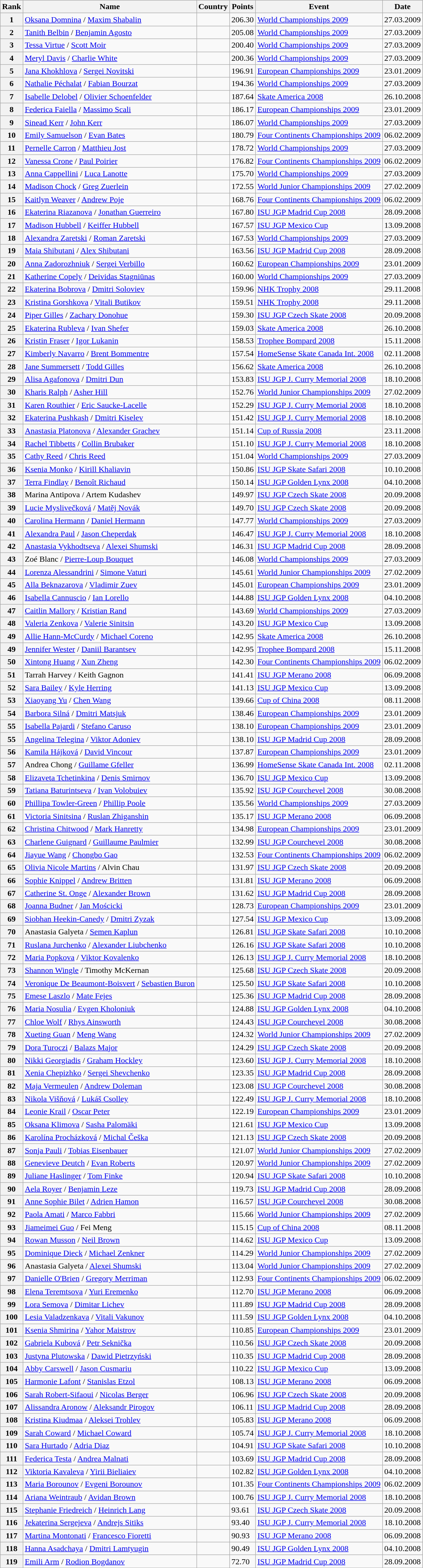<table class="wikitable sortable">
<tr>
<th>Rank</th>
<th>Name</th>
<th>Country</th>
<th>Points</th>
<th>Event</th>
<th>Date</th>
</tr>
<tr>
<th>1</th>
<td><a href='#'>Oksana Domnina</a> / <a href='#'>Maxim Shabalin</a></td>
<td></td>
<td>206.30</td>
<td><a href='#'>World Championships 2009</a></td>
<td>27.03.2009</td>
</tr>
<tr>
<th>2</th>
<td><a href='#'>Tanith Belbin</a> / <a href='#'>Benjamin Agosto</a></td>
<td></td>
<td>205.08</td>
<td><a href='#'>World Championships 2009</a></td>
<td>27.03.2009</td>
</tr>
<tr>
<th>3</th>
<td><a href='#'>Tessa Virtue</a> / <a href='#'>Scott Moir</a></td>
<td></td>
<td>200.40</td>
<td><a href='#'>World Championships 2009</a></td>
<td>27.03.2009</td>
</tr>
<tr>
<th>4</th>
<td><a href='#'>Meryl Davis</a> / <a href='#'>Charlie White</a></td>
<td></td>
<td>200.36</td>
<td><a href='#'>World Championships 2009</a></td>
<td>27.03.2009</td>
</tr>
<tr>
<th>5</th>
<td><a href='#'>Jana Khokhlova</a> / <a href='#'>Sergei Novitski</a></td>
<td></td>
<td>196.91</td>
<td><a href='#'>European Championships 2009</a></td>
<td>23.01.2009</td>
</tr>
<tr>
<th>6</th>
<td><a href='#'>Nathalie Péchalat</a> / <a href='#'>Fabian Bourzat</a></td>
<td></td>
<td>194.36</td>
<td><a href='#'>World Championships 2009</a></td>
<td>27.03.2009</td>
</tr>
<tr>
<th>7</th>
<td><a href='#'>Isabelle Delobel</a> / <a href='#'>Olivier Schoenfelder</a></td>
<td></td>
<td>187.64</td>
<td><a href='#'>Skate America 2008</a></td>
<td>26.10.2008</td>
</tr>
<tr>
<th>8</th>
<td><a href='#'>Federica Faiella</a> / <a href='#'>Massimo Scali</a></td>
<td></td>
<td>186.17</td>
<td><a href='#'>European Championships 2009</a></td>
<td>23.01.2009</td>
</tr>
<tr>
<th>9</th>
<td><a href='#'>Sinead Kerr</a> / <a href='#'>John Kerr</a></td>
<td></td>
<td>186.07</td>
<td><a href='#'>World Championships 2009</a></td>
<td>27.03.2009</td>
</tr>
<tr>
<th>10</th>
<td><a href='#'>Emily Samuelson</a> / <a href='#'>Evan Bates</a></td>
<td></td>
<td>180.79</td>
<td><a href='#'>Four Continents Championships 2009</a></td>
<td>06.02.2009</td>
</tr>
<tr>
<th>11</th>
<td><a href='#'>Pernelle Carron</a> / <a href='#'>Matthieu Jost</a></td>
<td></td>
<td>178.72</td>
<td><a href='#'>World Championships 2009</a></td>
<td>27.03.2009</td>
</tr>
<tr>
<th>12</th>
<td><a href='#'>Vanessa Crone</a> / <a href='#'>Paul Poirier</a></td>
<td></td>
<td>176.82</td>
<td><a href='#'>Four Continents Championships 2009</a></td>
<td>06.02.2009</td>
</tr>
<tr>
<th>13</th>
<td><a href='#'>Anna Cappellini</a> / <a href='#'>Luca Lanotte</a></td>
<td></td>
<td>175.70</td>
<td><a href='#'>World Championships 2009</a></td>
<td>27.03.2009</td>
</tr>
<tr>
<th>14</th>
<td><a href='#'>Madison Chock</a> / <a href='#'>Greg Zuerlein</a></td>
<td></td>
<td>172.55</td>
<td><a href='#'>World Junior Championships 2009</a></td>
<td>27.02.2009</td>
</tr>
<tr>
<th>15</th>
<td><a href='#'>Kaitlyn Weaver</a> / <a href='#'>Andrew Poje</a></td>
<td></td>
<td>168.76</td>
<td><a href='#'>Four Continents Championships 2009</a></td>
<td>06.02.2009</td>
</tr>
<tr>
<th>16</th>
<td><a href='#'>Ekaterina Riazanova</a> / <a href='#'>Jonathan Guerreiro</a></td>
<td></td>
<td>167.80</td>
<td><a href='#'>ISU JGP Madrid Cup 2008</a></td>
<td>28.09.2008</td>
</tr>
<tr>
<th>17</th>
<td><a href='#'>Madison Hubbell</a> / <a href='#'>Keiffer Hubbell</a></td>
<td></td>
<td>167.57</td>
<td><a href='#'>ISU JGP Mexico Cup</a></td>
<td>13.09.2008</td>
</tr>
<tr>
<th>18</th>
<td><a href='#'>Alexandra Zaretski</a> / <a href='#'>Roman Zaretski</a></td>
<td></td>
<td>167.53</td>
<td><a href='#'>World Championships 2009</a></td>
<td>27.03.2009</td>
</tr>
<tr>
<th>19</th>
<td><a href='#'>Maia Shibutani</a> / <a href='#'>Alex Shibutani</a></td>
<td></td>
<td>163.56</td>
<td><a href='#'>ISU JGP Madrid Cup 2008</a></td>
<td>28.09.2008</td>
</tr>
<tr>
<th>20</th>
<td><a href='#'>Anna Zadorozhniuk</a> / <a href='#'>Sergei Verbillo</a></td>
<td></td>
<td>160.62</td>
<td><a href='#'>European Championships 2009</a></td>
<td>23.01.2009</td>
</tr>
<tr>
<th>21</th>
<td><a href='#'>Katherine Copely</a> / <a href='#'>Deividas Stagniūnas</a></td>
<td></td>
<td>160.00</td>
<td><a href='#'>World Championships 2009</a></td>
<td>27.03.2009</td>
</tr>
<tr>
<th>22</th>
<td><a href='#'>Ekaterina Bobrova</a> / <a href='#'>Dmitri Soloviev</a></td>
<td></td>
<td>159.96</td>
<td><a href='#'>NHK Trophy 2008</a></td>
<td>29.11.2008</td>
</tr>
<tr>
<th>23</th>
<td><a href='#'>Kristina Gorshkova</a> / <a href='#'>Vitali Butikov</a></td>
<td></td>
<td>159.51</td>
<td><a href='#'>NHK Trophy 2008</a></td>
<td>29.11.2008</td>
</tr>
<tr>
<th>24</th>
<td><a href='#'>Piper Gilles</a> / <a href='#'>Zachary Donohue</a></td>
<td></td>
<td>159.30</td>
<td><a href='#'>ISU JGP Czech Skate 2008</a></td>
<td>20.09.2008</td>
</tr>
<tr>
<th>25</th>
<td><a href='#'>Ekaterina Rubleva</a> / <a href='#'>Ivan Shefer</a></td>
<td></td>
<td>159.03</td>
<td><a href='#'>Skate America 2008</a></td>
<td>26.10.2008</td>
</tr>
<tr>
<th>26</th>
<td><a href='#'>Kristin Fraser</a> / <a href='#'>Igor Lukanin</a></td>
<td></td>
<td>158.53</td>
<td><a href='#'>Trophee Bompard 2008</a></td>
<td>15.11.2008</td>
</tr>
<tr>
<th>27</th>
<td><a href='#'>Kimberly Navarro</a> / <a href='#'>Brent Bommentre</a></td>
<td></td>
<td>157.54</td>
<td><a href='#'>HomeSense Skate Canada Int. 2008</a></td>
<td>02.11.2008</td>
</tr>
<tr>
<th>28</th>
<td><a href='#'>Jane Summersett</a> / <a href='#'>Todd Gilles</a></td>
<td></td>
<td>156.62</td>
<td><a href='#'>Skate America 2008</a></td>
<td>26.10.2008</td>
</tr>
<tr>
<th>29</th>
<td><a href='#'>Alisa Agafonova</a> / <a href='#'>Dmitri Dun</a></td>
<td></td>
<td>153.83</td>
<td><a href='#'>ISU JGP J. Curry Memorial 2008</a></td>
<td>18.10.2008</td>
</tr>
<tr>
<th>30</th>
<td><a href='#'>Kharis Ralph</a> / <a href='#'>Asher Hill</a></td>
<td></td>
<td>152.76</td>
<td><a href='#'>World Junior Championships 2009</a></td>
<td>27.02.2009</td>
</tr>
<tr>
<th>31</th>
<td><a href='#'>Karen Routhier</a> / <a href='#'>Eric Saucke-Lacelle</a></td>
<td></td>
<td>152.29</td>
<td><a href='#'>ISU JGP J. Curry Memorial 2008</a></td>
<td>18.10.2008</td>
</tr>
<tr>
<th>32</th>
<td><a href='#'>Ekaterina Pushkash</a> / <a href='#'>Dmitri Kiselev</a></td>
<td></td>
<td>151.42</td>
<td><a href='#'>ISU JGP J. Curry Memorial 2008</a></td>
<td>18.10.2008</td>
</tr>
<tr>
<th>33</th>
<td><a href='#'>Anastasia Platonova</a> / <a href='#'>Alexander Grachev</a></td>
<td></td>
<td>151.14</td>
<td><a href='#'>Cup of Russia 2008</a></td>
<td>23.11.2008</td>
</tr>
<tr>
<th>34</th>
<td><a href='#'>Rachel Tibbetts</a> / <a href='#'>Collin Brubaker</a></td>
<td></td>
<td>151.10</td>
<td><a href='#'>ISU JGP J. Curry Memorial 2008</a></td>
<td>18.10.2008</td>
</tr>
<tr>
<th>35</th>
<td><a href='#'>Cathy Reed</a> / <a href='#'>Chris Reed</a></td>
<td></td>
<td>151.04</td>
<td><a href='#'>World Championships 2009</a></td>
<td>27.03.2009</td>
</tr>
<tr>
<th>36</th>
<td><a href='#'>Ksenia Monko</a> / <a href='#'>Kirill Khaliavin</a></td>
<td></td>
<td>150.86</td>
<td><a href='#'>ISU JGP Skate Safari 2008</a></td>
<td>10.10.2008</td>
</tr>
<tr>
<th>37</th>
<td><a href='#'>Terra Findlay</a> / <a href='#'>Benoît Richaud</a></td>
<td></td>
<td>150.14</td>
<td><a href='#'>ISU JGP Golden Lynx 2008</a></td>
<td>04.10.2008</td>
</tr>
<tr>
<th>38</th>
<td>Marina Antipova / Artem Kudashev</td>
<td></td>
<td>149.97</td>
<td><a href='#'>ISU JGP Czech Skate 2008</a></td>
<td>20.09.2008</td>
</tr>
<tr>
<th>39</th>
<td><a href='#'>Lucie Myslivečková</a> / <a href='#'>Matěj Novák</a></td>
<td></td>
<td>149.70</td>
<td><a href='#'>ISU JGP Czech Skate 2008</a></td>
<td>20.09.2008</td>
</tr>
<tr>
<th>40</th>
<td><a href='#'>Carolina Hermann</a> / <a href='#'>Daniel Hermann</a></td>
<td></td>
<td>147.77</td>
<td><a href='#'>World Championships 2009</a></td>
<td>27.03.2009</td>
</tr>
<tr>
<th>41</th>
<td><a href='#'>Alexandra Paul</a> / <a href='#'>Jason Cheperdak</a></td>
<td></td>
<td>146.47</td>
<td><a href='#'>ISU JGP J. Curry Memorial 2008</a></td>
<td>18.10.2008</td>
</tr>
<tr>
<th>42</th>
<td><a href='#'>Anastasia Vykhodtseva</a> / <a href='#'>Alexei Shumski</a></td>
<td></td>
<td>146.31</td>
<td><a href='#'>ISU JGP Madrid Cup 2008</a></td>
<td>28.09.2008</td>
</tr>
<tr>
<th>43</th>
<td>Zoé Blanc / <a href='#'>Pierre-Loup Bouquet</a></td>
<td></td>
<td>146.08</td>
<td><a href='#'>World Championships 2009</a></td>
<td>27.03.2009</td>
</tr>
<tr>
<th>44</th>
<td><a href='#'>Lorenza Alessandrini</a> / <a href='#'>Simone Vaturi</a></td>
<td></td>
<td>145.61</td>
<td><a href='#'>World Junior Championships 2009</a></td>
<td>27.02.2009</td>
</tr>
<tr>
<th>45</th>
<td><a href='#'>Alla Beknazarova</a> / <a href='#'>Vladimir Zuev</a></td>
<td></td>
<td>145.01</td>
<td><a href='#'>European Championships 2009</a></td>
<td>23.01.2009</td>
</tr>
<tr>
<th>46</th>
<td><a href='#'>Isabella Cannuscio</a> / <a href='#'>Ian Lorello</a></td>
<td></td>
<td>144.88</td>
<td><a href='#'>ISU JGP Golden Lynx 2008</a></td>
<td>04.10.2008</td>
</tr>
<tr>
<th>47</th>
<td><a href='#'>Caitlin Mallory</a> / <a href='#'>Kristian Rand</a></td>
<td></td>
<td>143.69</td>
<td><a href='#'>World Championships 2009</a></td>
<td>27.03.2009</td>
</tr>
<tr>
<th>48</th>
<td><a href='#'>Valeria Zenkova</a> / <a href='#'>Valerie Sinitsin</a></td>
<td></td>
<td>143.20</td>
<td><a href='#'>ISU JGP Mexico Cup</a></td>
<td>13.09.2008</td>
</tr>
<tr>
<th>49</th>
<td><a href='#'>Allie Hann-McCurdy</a> / <a href='#'>Michael Coreno</a></td>
<td></td>
<td>142.95</td>
<td><a href='#'>Skate America 2008</a></td>
<td>26.10.2008</td>
</tr>
<tr>
<th>49</th>
<td><a href='#'>Jennifer Wester</a> / <a href='#'>Daniil Barantsev</a></td>
<td></td>
<td>142.95</td>
<td><a href='#'>Trophee Bompard 2008</a></td>
<td>15.11.2008</td>
</tr>
<tr>
<th>50</th>
<td><a href='#'>Xintong Huang</a> / <a href='#'>Xun Zheng</a></td>
<td></td>
<td>142.30</td>
<td><a href='#'>Four Continents Championships 2009</a></td>
<td>06.02.2009</td>
</tr>
<tr>
<th>51</th>
<td>Tarrah Harvey / Keith Gagnon</td>
<td></td>
<td>141.41</td>
<td><a href='#'>ISU JGP Merano 2008</a></td>
<td>06.09.2008</td>
</tr>
<tr>
<th>52</th>
<td><a href='#'>Sara Bailey</a> / <a href='#'>Kyle Herring</a></td>
<td></td>
<td>141.13</td>
<td><a href='#'>ISU JGP Mexico Cup</a></td>
<td>13.09.2008</td>
</tr>
<tr>
<th>53</th>
<td><a href='#'>Xiaoyang Yu</a> / <a href='#'>Chen Wang</a></td>
<td></td>
<td>139.66</td>
<td><a href='#'>Cup of China 2008</a></td>
<td>08.11.2008</td>
</tr>
<tr>
<th>54</th>
<td><a href='#'>Barbora Silná</a> / <a href='#'>Dmitri Matsjuk</a></td>
<td></td>
<td>138.46</td>
<td><a href='#'>European Championships 2009</a></td>
<td>23.01.2009</td>
</tr>
<tr>
<th>55</th>
<td><a href='#'>Isabella Pajardi</a> / <a href='#'>Stefano Caruso</a></td>
<td></td>
<td>138.10</td>
<td><a href='#'>European Championships 2009</a></td>
<td>23.01.2009</td>
</tr>
<tr>
<th>55</th>
<td><a href='#'>Angelina Telegina</a> / <a href='#'>Viktor Adoniev</a></td>
<td></td>
<td>138.10</td>
<td><a href='#'>ISU JGP Madrid Cup 2008</a></td>
<td>28.09.2008</td>
</tr>
<tr>
<th>56</th>
<td><a href='#'>Kamila Hájková</a> / <a href='#'>David Vincour</a></td>
<td></td>
<td>137.87</td>
<td><a href='#'>European Championships 2009</a></td>
<td>23.01.2009</td>
</tr>
<tr>
<th>57</th>
<td>Andrea Chong / <a href='#'>Guillame Gfeller</a></td>
<td></td>
<td>136.99</td>
<td><a href='#'>HomeSense Skate Canada Int. 2008</a></td>
<td>02.11.2008</td>
</tr>
<tr>
<th>58</th>
<td><a href='#'>Elizaveta Tchetinkina</a> / <a href='#'>Denis Smirnov</a></td>
<td></td>
<td>136.70</td>
<td><a href='#'>ISU JGP Mexico Cup</a></td>
<td>13.09.2008</td>
</tr>
<tr>
<th>59</th>
<td><a href='#'>Tatiana Baturintseva</a> / <a href='#'>Ivan Volobuiev</a></td>
<td></td>
<td>135.92</td>
<td><a href='#'>ISU JGP Courchevel 2008</a></td>
<td>30.08.2008</td>
</tr>
<tr>
<th>60</th>
<td><a href='#'>Phillipa Towler-Green</a> / <a href='#'>Phillip Poole</a></td>
<td></td>
<td>135.56</td>
<td><a href='#'>World Championships 2009</a></td>
<td>27.03.2009</td>
</tr>
<tr>
<th>61</th>
<td><a href='#'>Victoria Sinitsina</a> / <a href='#'>Ruslan Zhiganshin</a></td>
<td></td>
<td>135.17</td>
<td><a href='#'>ISU JGP Merano 2008</a></td>
<td>06.09.2008</td>
</tr>
<tr>
<th>62</th>
<td><a href='#'>Christina Chitwood</a> / <a href='#'>Mark Hanretty</a></td>
<td></td>
<td>134.98</td>
<td><a href='#'>European Championships 2009</a></td>
<td>23.01.2009</td>
</tr>
<tr>
<th>63</th>
<td><a href='#'>Charlene Guignard</a> / <a href='#'>Guillaume Paulmier</a></td>
<td></td>
<td>132.99</td>
<td><a href='#'>ISU JGP Courchevel 2008</a></td>
<td>30.08.2008</td>
</tr>
<tr>
<th>64</th>
<td><a href='#'>Jiayue Wang</a> / <a href='#'>Chongbo Gao</a></td>
<td></td>
<td>132.53</td>
<td><a href='#'>Four Continents Championships 2009</a></td>
<td>06.02.2009</td>
</tr>
<tr>
<th>65</th>
<td><a href='#'>Olivia Nicole Martins</a> / Alvin Chau</td>
<td></td>
<td>131.97</td>
<td><a href='#'>ISU JGP Czech Skate 2008</a></td>
<td>20.09.2008</td>
</tr>
<tr>
<th>66</th>
<td><a href='#'>Sophie Knippel</a> / <a href='#'>Andrew Britten</a></td>
<td></td>
<td>131.81</td>
<td><a href='#'>ISU JGP Merano 2008</a></td>
<td>06.09.2008</td>
</tr>
<tr>
<th>67</th>
<td><a href='#'>Catherine St. Onge</a> / <a href='#'>Alexander Brown</a></td>
<td></td>
<td>131.62</td>
<td><a href='#'>ISU JGP Madrid Cup 2008</a></td>
<td>28.09.2008</td>
</tr>
<tr>
<th>68</th>
<td><a href='#'>Joanna Budner</a> / <a href='#'>Jan Mościcki</a></td>
<td></td>
<td>128.73</td>
<td><a href='#'>European Championships 2009</a></td>
<td>23.01.2009</td>
</tr>
<tr>
<th>69</th>
<td><a href='#'>Siobhan Heekin-Canedy</a> / <a href='#'>Dmitri Zyzak</a></td>
<td></td>
<td>127.54</td>
<td><a href='#'>ISU JGP Mexico Cup</a></td>
<td>13.09.2008</td>
</tr>
<tr>
<th>70</th>
<td>Anastasia Galyeta / <a href='#'>Semen Kaplun</a></td>
<td></td>
<td>126.81</td>
<td><a href='#'>ISU JGP Skate Safari 2008</a></td>
<td>10.10.2008</td>
</tr>
<tr>
<th>71</th>
<td><a href='#'>Ruslana Jurchenko</a> / <a href='#'>Alexander Liubchenko</a></td>
<td></td>
<td>126.16</td>
<td><a href='#'>ISU JGP Skate Safari 2008</a></td>
<td>10.10.2008</td>
</tr>
<tr>
<th>72</th>
<td><a href='#'>Maria Popkova</a> / <a href='#'>Viktor Kovalenko</a></td>
<td></td>
<td>126.13</td>
<td><a href='#'>ISU JGP J. Curry Memorial 2008</a></td>
<td>18.10.2008</td>
</tr>
<tr>
<th>73</th>
<td><a href='#'>Shannon Wingle</a> / Timothy McKernan</td>
<td></td>
<td>125.68</td>
<td><a href='#'>ISU JGP Czech Skate 2008</a></td>
<td>20.09.2008</td>
</tr>
<tr>
<th>74</th>
<td><a href='#'>Veronique De Beaumont-Boisvert</a> / <a href='#'>Sebastien Buron</a></td>
<td></td>
<td>125.50</td>
<td><a href='#'>ISU JGP Skate Safari 2008</a></td>
<td>10.10.2008</td>
</tr>
<tr>
<th>75</th>
<td><a href='#'>Emese Laszlo</a> / <a href='#'>Mate Fejes</a></td>
<td></td>
<td>125.36</td>
<td><a href='#'>ISU JGP Madrid Cup 2008</a></td>
<td>28.09.2008</td>
</tr>
<tr>
<th>76</th>
<td><a href='#'>Maria Nosulia</a> / <a href='#'>Evgen Kholoniuk</a></td>
<td></td>
<td>124.88</td>
<td><a href='#'>ISU JGP Golden Lynx 2008</a></td>
<td>04.10.2008</td>
</tr>
<tr>
<th>77</th>
<td><a href='#'>Chloe Wolf</a> / <a href='#'>Rhys Ainsworth</a></td>
<td></td>
<td>124.43</td>
<td><a href='#'>ISU JGP Courchevel 2008</a></td>
<td>30.08.2008</td>
</tr>
<tr>
<th>78</th>
<td><a href='#'>Xueting Guan</a> / <a href='#'>Meng Wang</a></td>
<td></td>
<td>124.32</td>
<td><a href='#'>World Junior Championships 2009</a></td>
<td>27.02.2009</td>
</tr>
<tr>
<th>79</th>
<td><a href='#'>Dora Turoczi</a> / <a href='#'>Balazs Major</a></td>
<td></td>
<td>124.29</td>
<td><a href='#'>ISU JGP Czech Skate 2008</a></td>
<td>20.09.2008</td>
</tr>
<tr>
<th>80</th>
<td><a href='#'>Nikki Georgiadis</a> / <a href='#'>Graham Hockley</a></td>
<td></td>
<td>123.60</td>
<td><a href='#'>ISU JGP J. Curry Memorial 2008</a></td>
<td>18.10.2008</td>
</tr>
<tr>
<th>81</th>
<td><a href='#'>Xenia Chepizhko</a> / <a href='#'>Sergei Shevchenko</a></td>
<td></td>
<td>123.35</td>
<td><a href='#'>ISU JGP Madrid Cup 2008</a></td>
<td>28.09.2008</td>
</tr>
<tr>
<th>82</th>
<td><a href='#'>Maja Vermeulen</a> / <a href='#'>Andrew Doleman</a></td>
<td></td>
<td>123.08</td>
<td><a href='#'>ISU JGP Courchevel 2008</a></td>
<td>30.08.2008</td>
</tr>
<tr>
<th>83</th>
<td><a href='#'>Nikola Višňová</a> / <a href='#'>Lukáš Csolley</a></td>
<td></td>
<td>122.49</td>
<td><a href='#'>ISU JGP J. Curry Memorial 2008</a></td>
<td>18.10.2008</td>
</tr>
<tr>
<th>84</th>
<td><a href='#'>Leonie Krail</a> / <a href='#'>Oscar Peter</a></td>
<td></td>
<td>122.19</td>
<td><a href='#'>European Championships 2009</a></td>
<td>23.01.2009</td>
</tr>
<tr>
<th>85</th>
<td><a href='#'>Oksana Klimova</a> / <a href='#'>Sasha Palomäki</a></td>
<td></td>
<td>121.61</td>
<td><a href='#'>ISU JGP Mexico Cup</a></td>
<td>13.09.2008</td>
</tr>
<tr>
<th>86</th>
<td><a href='#'>Karolína Procházková</a> / <a href='#'>Michal Češka</a></td>
<td></td>
<td>121.13</td>
<td><a href='#'>ISU JGP Czech Skate 2008</a></td>
<td>20.09.2008</td>
</tr>
<tr>
<th>87</th>
<td><a href='#'>Sonja Pauli</a> / <a href='#'>Tobias Eisenbauer</a></td>
<td></td>
<td>121.07</td>
<td><a href='#'>World Junior Championships 2009</a></td>
<td>27.02.2009</td>
</tr>
<tr>
<th>88</th>
<td><a href='#'>Genevieve Deutch</a> / <a href='#'>Evan Roberts</a></td>
<td></td>
<td>120.97</td>
<td><a href='#'>World Junior Championships 2009</a></td>
<td>27.02.2009</td>
</tr>
<tr>
<th>89</th>
<td><a href='#'>Juliane Haslinger</a> / <a href='#'>Tom Finke</a></td>
<td></td>
<td>120.94</td>
<td><a href='#'>ISU JGP Skate Safari 2008</a></td>
<td>10.10.2008</td>
</tr>
<tr>
<th>90</th>
<td><a href='#'>Aela Royer</a> / <a href='#'>Benjamin Leze</a></td>
<td></td>
<td>119.73</td>
<td><a href='#'>ISU JGP Madrid Cup 2008</a></td>
<td>28.09.2008</td>
</tr>
<tr>
<th>91</th>
<td><a href='#'>Anne Sophie Bilet</a> / <a href='#'>Adrien Hamon</a></td>
<td></td>
<td>116.57</td>
<td><a href='#'>ISU JGP Courchevel 2008</a></td>
<td>30.08.2008</td>
</tr>
<tr>
<th>92</th>
<td><a href='#'>Paola Amati</a> / <a href='#'>Marco Fabbri</a></td>
<td></td>
<td>115.66</td>
<td><a href='#'>World Junior Championships 2009</a></td>
<td>27.02.2009</td>
</tr>
<tr>
<th>93</th>
<td><a href='#'>Jiameimei Guo</a> / Fei Meng</td>
<td></td>
<td>115.15</td>
<td><a href='#'>Cup of China 2008</a></td>
<td>08.11.2008</td>
</tr>
<tr>
<th>94</th>
<td><a href='#'>Rowan Musson</a> / <a href='#'>Neil Brown</a></td>
<td></td>
<td>114.62</td>
<td><a href='#'>ISU JGP Mexico Cup</a></td>
<td>13.09.2008</td>
</tr>
<tr>
<th>95</th>
<td><a href='#'>Dominique Dieck</a> / <a href='#'>Michael Zenkner</a></td>
<td></td>
<td>114.29</td>
<td><a href='#'>World Junior Championships 2009</a></td>
<td>27.02.2009</td>
</tr>
<tr>
<th>96</th>
<td>Anastasia Galyeta / <a href='#'>Alexei Shumski</a></td>
<td></td>
<td>113.04</td>
<td><a href='#'>World Junior Championships 2009</a></td>
<td>27.02.2009</td>
</tr>
<tr>
<th>97</th>
<td><a href='#'>Danielle O'Brien</a> / <a href='#'>Gregory Merriman</a></td>
<td></td>
<td>112.93</td>
<td><a href='#'>Four Continents Championships 2009</a></td>
<td>06.02.2009</td>
</tr>
<tr>
<th>98</th>
<td><a href='#'>Elena Teremtsova</a> / <a href='#'>Yuri Eremenko</a></td>
<td></td>
<td>112.70</td>
<td><a href='#'>ISU JGP Merano 2008</a></td>
<td>06.09.2008</td>
</tr>
<tr>
<th>99</th>
<td><a href='#'>Lora Semova</a> / <a href='#'>Dimitar Lichev</a></td>
<td></td>
<td>111.89</td>
<td><a href='#'>ISU JGP Madrid Cup 2008</a></td>
<td>28.09.2008</td>
</tr>
<tr>
<th>100</th>
<td><a href='#'>Lesia Valadzenkava</a> / <a href='#'>Vitali Vakunov</a></td>
<td></td>
<td>111.59</td>
<td><a href='#'>ISU JGP Golden Lynx 2008</a></td>
<td>04.10.2008</td>
</tr>
<tr>
<th>101</th>
<td><a href='#'>Ksenia Shmirina</a> / <a href='#'>Yahor Maistrov</a></td>
<td></td>
<td>110.85</td>
<td><a href='#'>European Championships 2009</a></td>
<td>23.01.2009</td>
</tr>
<tr>
<th>102</th>
<td><a href='#'>Gabriela Kubová</a> / <a href='#'>Petr Seknička</a></td>
<td></td>
<td>110.56</td>
<td><a href='#'>ISU JGP Czech Skate 2008</a></td>
<td>20.09.2008</td>
</tr>
<tr>
<th>103</th>
<td><a href='#'>Justyna Plutowska</a> / <a href='#'>Dawid Pietrzyński</a></td>
<td></td>
<td>110.35</td>
<td><a href='#'>ISU JGP Madrid Cup 2008</a></td>
<td>28.09.2008</td>
</tr>
<tr>
<th>104</th>
<td><a href='#'>Abby Carswell</a> / <a href='#'>Jason Cusmariu</a></td>
<td></td>
<td>110.22</td>
<td><a href='#'>ISU JGP Mexico Cup</a></td>
<td>13.09.2008</td>
</tr>
<tr>
<th>105</th>
<td><a href='#'>Harmonie Lafont</a> / <a href='#'>Stanislas Etzol</a></td>
<td></td>
<td>108.13</td>
<td><a href='#'>ISU JGP Merano 2008</a></td>
<td>06.09.2008</td>
</tr>
<tr>
<th>106</th>
<td><a href='#'>Sarah Robert-Sifaoui</a> / <a href='#'>Nicolas Berger</a></td>
<td></td>
<td>106.96</td>
<td><a href='#'>ISU JGP Czech Skate 2008</a></td>
<td>20.09.2008</td>
</tr>
<tr>
<th>107</th>
<td><a href='#'>Alissandra Aronow</a> / <a href='#'>Aleksandr Pirogov</a></td>
<td></td>
<td>106.11</td>
<td><a href='#'>ISU JGP Madrid Cup 2008</a></td>
<td>28.09.2008</td>
</tr>
<tr>
<th>108</th>
<td><a href='#'>Kristina Kiudmaa</a> / <a href='#'>Aleksei Trohlev</a></td>
<td></td>
<td>105.83</td>
<td><a href='#'>ISU JGP Merano 2008</a></td>
<td>06.09.2008</td>
</tr>
<tr>
<th>109</th>
<td><a href='#'>Sarah Coward</a> / <a href='#'>Michael Coward</a></td>
<td></td>
<td>105.74</td>
<td><a href='#'>ISU JGP J. Curry Memorial 2008</a></td>
<td>18.10.2008</td>
</tr>
<tr>
<th>110</th>
<td><a href='#'>Sara Hurtado</a> / <a href='#'>Adria Diaz</a></td>
<td></td>
<td>104.91</td>
<td><a href='#'>ISU JGP Skate Safari 2008</a></td>
<td>10.10.2008</td>
</tr>
<tr>
<th>111</th>
<td><a href='#'>Federica Testa</a> / <a href='#'>Andrea Malnati</a></td>
<td></td>
<td>103.69</td>
<td><a href='#'>ISU JGP Madrid Cup 2008</a></td>
<td>28.09.2008</td>
</tr>
<tr>
<th>112</th>
<td><a href='#'>Viktoria Kavaleva</a> / <a href='#'>Yirii Bieliaiev</a></td>
<td></td>
<td>102.82</td>
<td><a href='#'>ISU JGP Golden Lynx 2008</a></td>
<td>04.10.2008</td>
</tr>
<tr>
<th>113</th>
<td><a href='#'>Maria Borounov</a> / <a href='#'>Evgeni Borounov</a></td>
<td></td>
<td>101.35</td>
<td><a href='#'>Four Continents Championships 2009</a></td>
<td>06.02.2009</td>
</tr>
<tr>
<th>114</th>
<td><a href='#'>Ariana Weintraub</a> / <a href='#'>Avidan Brown</a></td>
<td></td>
<td>100.76</td>
<td><a href='#'>ISU JGP J. Curry Memorial 2008</a></td>
<td>18.10.2008</td>
</tr>
<tr>
<th>115</th>
<td><a href='#'>Stephanie Friedreich</a> / <a href='#'>Heinrich Lang</a></td>
<td></td>
<td>93.61</td>
<td><a href='#'>ISU JGP Czech Skate 2008</a></td>
<td>20.09.2008</td>
</tr>
<tr>
<th>116</th>
<td><a href='#'>Jekaterina Sergejeva</a> / <a href='#'>Andrejs Sitiks</a></td>
<td></td>
<td>93.40</td>
<td><a href='#'>ISU JGP J. Curry Memorial 2008</a></td>
<td>18.10.2008</td>
</tr>
<tr>
<th>117</th>
<td><a href='#'>Martina Montonati</a> / <a href='#'>Francesco Fioretti</a></td>
<td></td>
<td>90.93</td>
<td><a href='#'>ISU JGP Merano 2008</a></td>
<td>06.09.2008</td>
</tr>
<tr>
<th>118</th>
<td><a href='#'>Hanna Asadchaya</a> / <a href='#'>Dmitri Lamtyugin</a></td>
<td></td>
<td>90.49</td>
<td><a href='#'>ISU JGP Golden Lynx 2008</a></td>
<td>04.10.2008</td>
</tr>
<tr>
<th>119</th>
<td><a href='#'>Emili Arm</a> / <a href='#'>Rodion Bogdanov</a></td>
<td></td>
<td>72.70</td>
<td><a href='#'>ISU JGP Madrid Cup 2008</a></td>
<td>28.09.2008</td>
</tr>
</table>
